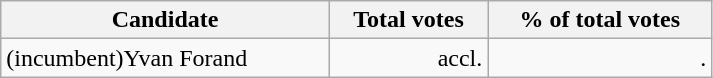<table class="wikitable" width="475">
<tr>
<th align="left">Candidate</th>
<th align="right">Total votes</th>
<th align="right">% of total votes</th>
</tr>
<tr>
<td align="left">(incumbent)Yvan Forand</td>
<td align="right">accl.</td>
<td align="right">.</td>
</tr>
</table>
